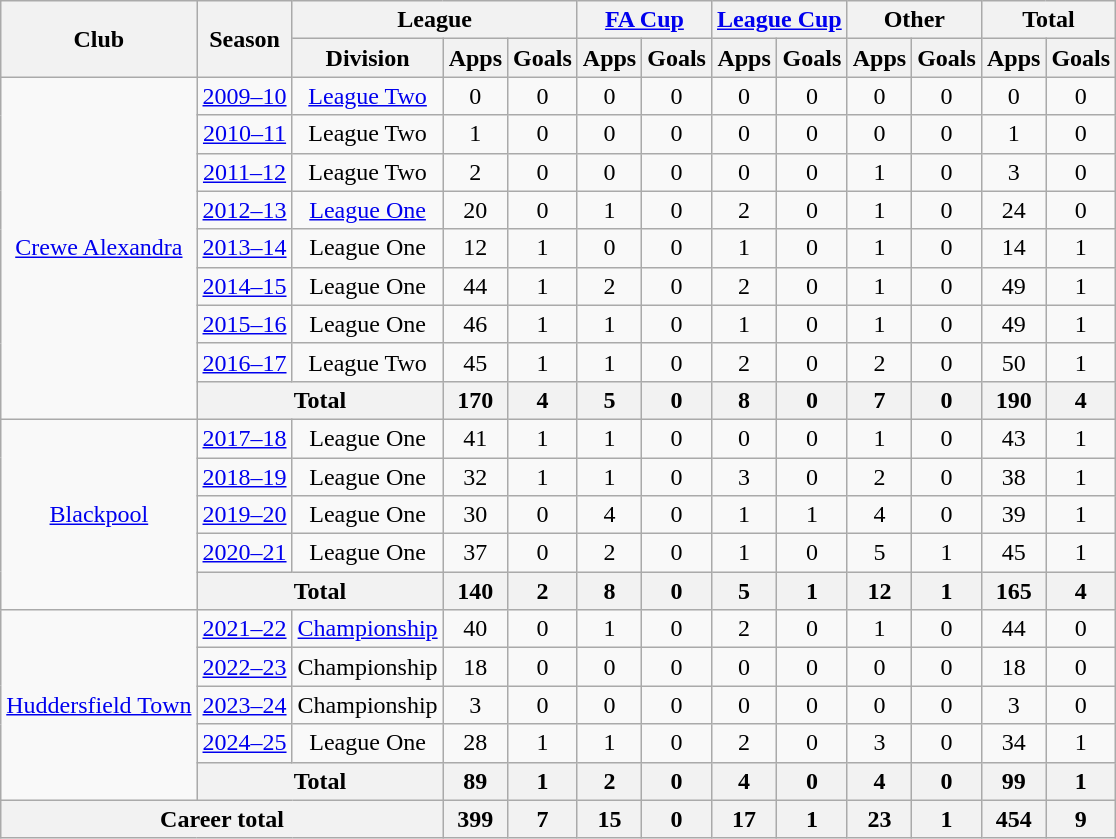<table class=wikitable style=text-align:center>
<tr>
<th rowspan=2>Club</th>
<th rowspan=2>Season</th>
<th colspan=3>League</th>
<th colspan=2><a href='#'>FA Cup</a></th>
<th colspan=2><a href='#'>League Cup</a></th>
<th colspan=2>Other</th>
<th colspan=2>Total</th>
</tr>
<tr>
<th>Division</th>
<th>Apps</th>
<th>Goals</th>
<th>Apps</th>
<th>Goals</th>
<th>Apps</th>
<th>Goals</th>
<th>Apps</th>
<th>Goals</th>
<th>Apps</th>
<th>Goals</th>
</tr>
<tr>
<td rowspan=9><a href='#'>Crewe Alexandra</a></td>
<td><a href='#'>2009–10</a></td>
<td><a href='#'>League Two</a></td>
<td>0</td>
<td>0</td>
<td>0</td>
<td>0</td>
<td>0</td>
<td>0</td>
<td>0</td>
<td>0</td>
<td>0</td>
<td>0</td>
</tr>
<tr>
<td><a href='#'>2010–11</a></td>
<td>League Two</td>
<td>1</td>
<td>0</td>
<td>0</td>
<td>0</td>
<td>0</td>
<td>0</td>
<td>0</td>
<td>0</td>
<td>1</td>
<td>0</td>
</tr>
<tr>
<td><a href='#'>2011–12</a></td>
<td>League Two</td>
<td>2</td>
<td>0</td>
<td>0</td>
<td>0</td>
<td>0</td>
<td>0</td>
<td>1</td>
<td>0</td>
<td>3</td>
<td>0</td>
</tr>
<tr>
<td><a href='#'>2012–13</a></td>
<td><a href='#'>League One</a></td>
<td>20</td>
<td>0</td>
<td>1</td>
<td>0</td>
<td>2</td>
<td>0</td>
<td>1</td>
<td>0</td>
<td>24</td>
<td>0</td>
</tr>
<tr>
<td><a href='#'>2013–14</a></td>
<td>League One</td>
<td>12</td>
<td>1</td>
<td>0</td>
<td>0</td>
<td>1</td>
<td>0</td>
<td>1</td>
<td>0</td>
<td>14</td>
<td>1</td>
</tr>
<tr>
<td><a href='#'>2014–15</a></td>
<td>League One</td>
<td>44</td>
<td>1</td>
<td>2</td>
<td>0</td>
<td>2</td>
<td>0</td>
<td>1</td>
<td>0</td>
<td>49</td>
<td>1</td>
</tr>
<tr>
<td><a href='#'>2015–16</a></td>
<td>League One</td>
<td>46</td>
<td>1</td>
<td>1</td>
<td>0</td>
<td>1</td>
<td>0</td>
<td>1</td>
<td>0</td>
<td>49</td>
<td>1</td>
</tr>
<tr>
<td><a href='#'>2016–17</a></td>
<td>League Two</td>
<td>45</td>
<td>1</td>
<td>1</td>
<td>0</td>
<td>2</td>
<td>0</td>
<td>2</td>
<td>0</td>
<td>50</td>
<td>1</td>
</tr>
<tr>
<th colspan="2">Total</th>
<th>170</th>
<th>4</th>
<th>5</th>
<th>0</th>
<th>8</th>
<th>0</th>
<th>7</th>
<th>0</th>
<th>190</th>
<th>4</th>
</tr>
<tr>
<td rowspan=5><a href='#'>Blackpool</a></td>
<td><a href='#'>2017–18</a></td>
<td>League One</td>
<td>41</td>
<td>1</td>
<td>1</td>
<td>0</td>
<td>0</td>
<td>0</td>
<td>1</td>
<td>0</td>
<td>43</td>
<td>1</td>
</tr>
<tr>
<td><a href='#'>2018–19</a></td>
<td>League One</td>
<td>32</td>
<td>1</td>
<td>1</td>
<td>0</td>
<td>3</td>
<td>0</td>
<td>2</td>
<td>0</td>
<td>38</td>
<td>1</td>
</tr>
<tr>
<td><a href='#'>2019–20</a></td>
<td>League One</td>
<td>30</td>
<td>0</td>
<td>4</td>
<td>0</td>
<td>1</td>
<td>1</td>
<td>4</td>
<td>0</td>
<td>39</td>
<td>1</td>
</tr>
<tr>
<td><a href='#'>2020–21</a></td>
<td>League One</td>
<td>37</td>
<td>0</td>
<td>2</td>
<td>0</td>
<td>1</td>
<td>0</td>
<td>5</td>
<td>1</td>
<td>45</td>
<td>1</td>
</tr>
<tr>
<th colspan=2>Total</th>
<th>140</th>
<th>2</th>
<th>8</th>
<th>0</th>
<th>5</th>
<th>1</th>
<th>12</th>
<th>1</th>
<th>165</th>
<th>4</th>
</tr>
<tr>
<td rowspan=5><a href='#'>Huddersfield Town</a></td>
<td><a href='#'>2021–22</a></td>
<td><a href='#'>Championship</a></td>
<td>40</td>
<td>0</td>
<td>1</td>
<td>0</td>
<td>2</td>
<td>0</td>
<td>1</td>
<td>0</td>
<td>44</td>
<td>0</td>
</tr>
<tr>
<td><a href='#'>2022–23</a></td>
<td>Championship</td>
<td>18</td>
<td>0</td>
<td>0</td>
<td>0</td>
<td>0</td>
<td>0</td>
<td>0</td>
<td>0</td>
<td>18</td>
<td>0</td>
</tr>
<tr>
<td><a href='#'>2023–24</a></td>
<td>Championship</td>
<td>3</td>
<td>0</td>
<td>0</td>
<td>0</td>
<td>0</td>
<td>0</td>
<td>0</td>
<td>0</td>
<td>3</td>
<td>0</td>
</tr>
<tr>
<td><a href='#'>2024–25</a></td>
<td>League One</td>
<td>28</td>
<td>1</td>
<td>1</td>
<td>0</td>
<td>2</td>
<td>0</td>
<td>3</td>
<td>0</td>
<td>34</td>
<td>1</td>
</tr>
<tr>
<th colspan=2>Total</th>
<th>89</th>
<th>1</th>
<th>2</th>
<th>0</th>
<th>4</th>
<th>0</th>
<th>4</th>
<th>0</th>
<th>99</th>
<th>1</th>
</tr>
<tr>
<th colspan=3>Career total</th>
<th>399</th>
<th>7</th>
<th>15</th>
<th>0</th>
<th>17</th>
<th>1</th>
<th>23</th>
<th>1</th>
<th>454</th>
<th>9</th>
</tr>
</table>
